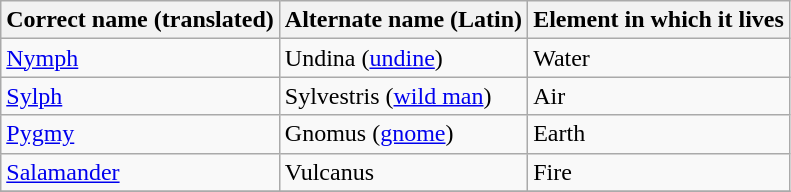<table class="wikitable">
<tr>
<th>Correct name (translated)</th>
<th>Alternate name (Latin)</th>
<th>Element in which it lives</th>
</tr>
<tr>
<td><a href='#'>Nymph</a></td>
<td>Undina (<a href='#'>undine</a>)</td>
<td>Water</td>
</tr>
<tr>
<td><a href='#'>Sylph</a></td>
<td>Sylvestris (<a href='#'>wild man</a>)</td>
<td>Air</td>
</tr>
<tr>
<td><a href='#'>Pygmy</a></td>
<td>Gnomus (<a href='#'>gnome</a>)</td>
<td>Earth</td>
</tr>
<tr>
<td><a href='#'>Salamander</a></td>
<td>Vulcanus</td>
<td>Fire</td>
</tr>
<tr>
</tr>
</table>
